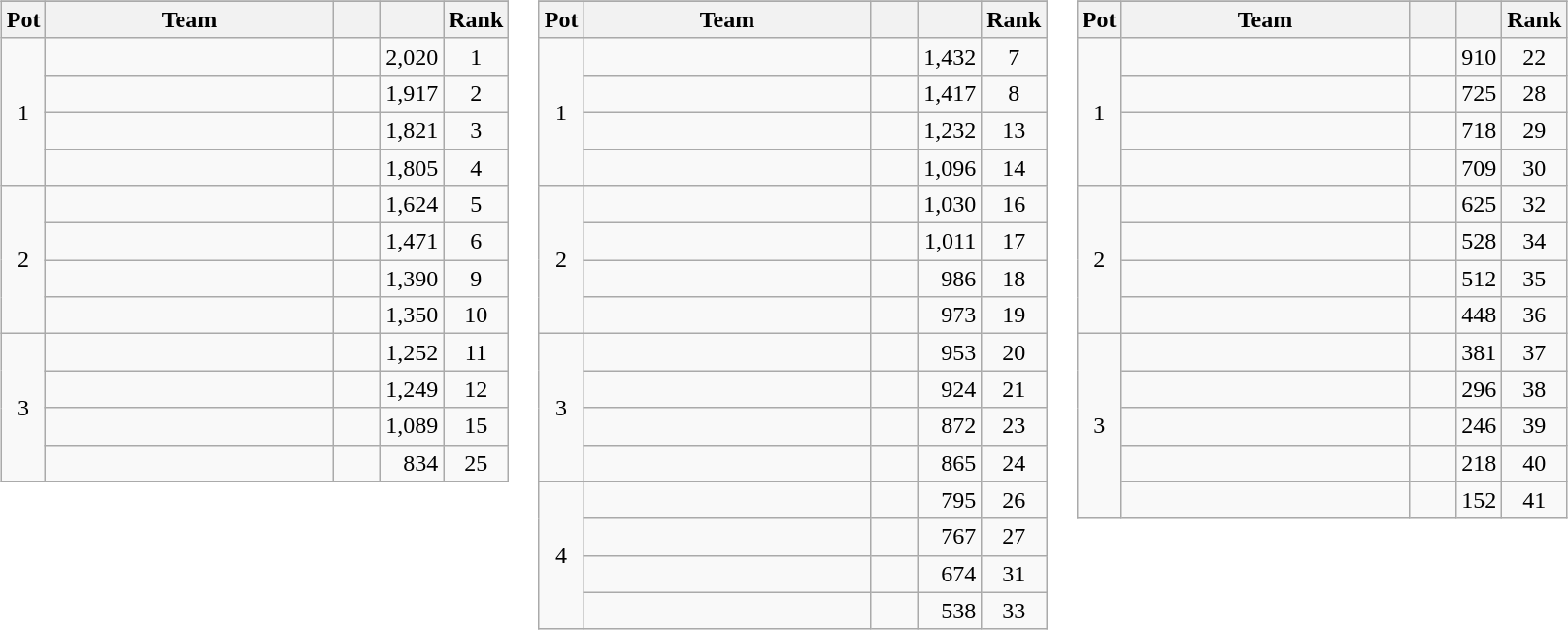<table>
<tr style="vertical-align:top">
<td><br><table class="wikitable" style="text-align:center">
<tr>
</tr>
<tr>
<th>Pot</th>
<th width="190">Team</th>
<th style="width:25px"></th>
<th></th>
<th>Rank</th>
</tr>
<tr>
<td rowspan="4">1</td>
<td style="text-align:left"></td>
<td></td>
<td style="text-align:right">2,020</td>
<td>1</td>
</tr>
<tr>
<td style="text-align:left"></td>
<td></td>
<td style="text-align:right">1,917</td>
<td>2</td>
</tr>
<tr>
<td style="text-align:left"></td>
<td></td>
<td style="text-align:right">1,821</td>
<td>3</td>
</tr>
<tr>
<td style="text-align:left"></td>
<td></td>
<td style="text-align:right">1,805</td>
<td>4</td>
</tr>
<tr>
<td rowspan="4">2</td>
<td style="text-align:left"></td>
<td></td>
<td style="text-align:right">1,624</td>
<td>5</td>
</tr>
<tr>
<td style="text-align:left"></td>
<td></td>
<td style="text-align:right">1,471</td>
<td>6</td>
</tr>
<tr>
<td style="text-align:left"></td>
<td></td>
<td style="text-align:right">1,390</td>
<td>9</td>
</tr>
<tr>
<td style="text-align:left"></td>
<td></td>
<td style="text-align:right">1,350</td>
<td>10</td>
</tr>
<tr>
<td rowspan="4">3</td>
<td style="text-align:left"></td>
<td></td>
<td style="text-align:right">1,252</td>
<td>11</td>
</tr>
<tr>
<td style="text-align:left"></td>
<td></td>
<td style="text-align:right">1,249</td>
<td>12</td>
</tr>
<tr>
<td style="text-align:left"></td>
<td></td>
<td style="text-align:right">1,089</td>
<td>15</td>
</tr>
<tr>
<td style="text-align:left"></td>
<td></td>
<td style="text-align:right">834</td>
<td>25</td>
</tr>
</table>
</td>
<td><br><table class="wikitable" style="text-align:center">
<tr>
</tr>
<tr>
<th>Pot</th>
<th width="190">Team</th>
<th style="width:25px"></th>
<th></th>
<th>Rank</th>
</tr>
<tr>
<td rowspan="4">1</td>
<td style="text-align:left"></td>
<td></td>
<td style="text-align:right">1,432</td>
<td>7</td>
</tr>
<tr>
<td style="text-align:left"></td>
<td></td>
<td style="text-align:right">1,417</td>
<td>8</td>
</tr>
<tr>
<td style="text-align:left"></td>
<td></td>
<td style="text-align:right">1,232</td>
<td>13</td>
</tr>
<tr>
<td style="text-align:left"></td>
<td></td>
<td style="text-align:right">1,096</td>
<td>14</td>
</tr>
<tr>
<td rowspan="4">2</td>
<td style="text-align:left"></td>
<td></td>
<td style="text-align:right">1,030</td>
<td>16</td>
</tr>
<tr>
<td style="text-align:left"></td>
<td></td>
<td style="text-align:right">1,011</td>
<td>17</td>
</tr>
<tr>
<td style="text-align:left"></td>
<td></td>
<td style="text-align:right">986</td>
<td>18</td>
</tr>
<tr>
<td style="text-align:left"></td>
<td></td>
<td style="text-align:right">973</td>
<td>19</td>
</tr>
<tr>
<td rowspan="4">3</td>
<td style="text-align:left"></td>
<td></td>
<td style="text-align:right">953</td>
<td>20</td>
</tr>
<tr>
<td style="text-align:left"></td>
<td></td>
<td style="text-align:right">924</td>
<td>21</td>
</tr>
<tr>
<td style="text-align:left"></td>
<td></td>
<td style="text-align:right">872</td>
<td>23</td>
</tr>
<tr>
<td style="text-align:left"></td>
<td></td>
<td style="text-align:right">865</td>
<td>24</td>
</tr>
<tr>
<td rowspan="4">4</td>
<td style="text-align:left"></td>
<td></td>
<td style="text-align:right">795</td>
<td>26</td>
</tr>
<tr>
<td style="text-align:left"></td>
<td></td>
<td style="text-align:right">767</td>
<td>27</td>
</tr>
<tr>
<td style="text-align:left"></td>
<td></td>
<td style="text-align:right">674</td>
<td>31</td>
</tr>
<tr>
<td style="text-align:left"></td>
<td></td>
<td style="text-align:right">538</td>
<td>33</td>
</tr>
</table>
</td>
<td><br><table class="wikitable" style="text-align:center">
<tr>
</tr>
<tr>
<th>Pot</th>
<th width="190">Team</th>
<th style="width:25px"></th>
<th></th>
<th>Rank</th>
</tr>
<tr>
<td rowspan="4">1</td>
<td style="text-align:left"></td>
<td></td>
<td style="text-align:right">910</td>
<td>22</td>
</tr>
<tr>
<td style="text-align:left"></td>
<td></td>
<td style="text-align:right">725</td>
<td>28</td>
</tr>
<tr>
<td style="text-align:left"></td>
<td></td>
<td style="text-align:right">718</td>
<td>29</td>
</tr>
<tr>
<td style="text-align:left"></td>
<td></td>
<td style="text-align:right">709</td>
<td>30</td>
</tr>
<tr>
<td rowspan="4">2</td>
<td style="text-align:left"></td>
<td></td>
<td style="text-align:right">625</td>
<td>32</td>
</tr>
<tr>
<td style="text-align:left"></td>
<td></td>
<td style="text-align:right">528</td>
<td>34</td>
</tr>
<tr>
<td style="text-align:left"></td>
<td></td>
<td style="text-align:right">512</td>
<td>35</td>
</tr>
<tr>
<td style="text-align:left"></td>
<td></td>
<td style="text-align:right">448</td>
<td>36</td>
</tr>
<tr>
<td rowspan="5">3</td>
<td style="text-align:left"></td>
<td></td>
<td style="text-align:right">381</td>
<td>37</td>
</tr>
<tr>
<td style="text-align:left"></td>
<td></td>
<td style="text-align:right">296</td>
<td>38</td>
</tr>
<tr>
<td style="text-align:left"></td>
<td></td>
<td style="text-align:right">246</td>
<td>39</td>
</tr>
<tr>
<td style="text-align:left"></td>
<td></td>
<td style="text-align:right">218</td>
<td>40</td>
</tr>
<tr>
<td style="text-align:left"></td>
<td></td>
<td style="text-align:right">152</td>
<td>41</td>
</tr>
</table>
</td>
</tr>
</table>
